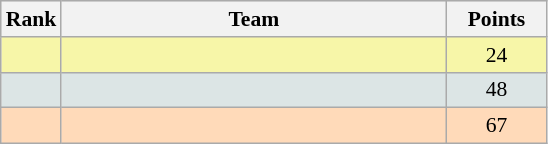<table class="wikitable" style="text-align:center; font-size: 90%; border: gray solid 1px;border-collapse:collapse;">
<tr bgcolor="#E4E4E4">
<th style="border-bottom:1px solid #AAAAAA" width=10>Rank</th>
<th style="border-bottom:1px solid #AAAAAA" width=250>Team</th>
<th style="border-bottom:1px solid #AAAAAA" width=60>Points</th>
</tr>
<tr bgcolor=F7F6A8>
<td></td>
<td align=left></td>
<td>24</td>
</tr>
<tr bgcolor=DCE5E5>
<td></td>
<td align=left></td>
<td>48</td>
</tr>
<tr bgcolor=FFDAB9>
<td></td>
<td align=left></td>
<td>67</td>
</tr>
</table>
